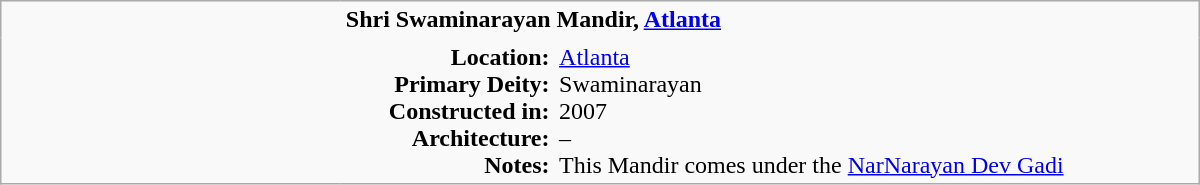<table class="wikitable plain" border="0" width="800">
<tr>
<td width="220px" rowspan="2" style="border:none;"></td>
<td valign="top" colspan=2 style="border:none;"><strong>Shri Swaminarayan Mandir, <a href='#'>Atlanta</a></strong></td>
</tr>
<tr>
<td valign="top" style="text-align:right; border:none;"><strong>Location:</strong><br><strong>Primary Deity:</strong><br><strong>Constructed in:</strong><br><strong>Architecture:</strong><br><strong>Notes:</strong></td>
<td valign="top" style="border:none;"><a href='#'>Atlanta</a> <br>Swaminarayan <br>2007<br>– <br>This Mandir comes under the <a href='#'>NarNarayan Dev Gadi</a></td>
</tr>
</table>
